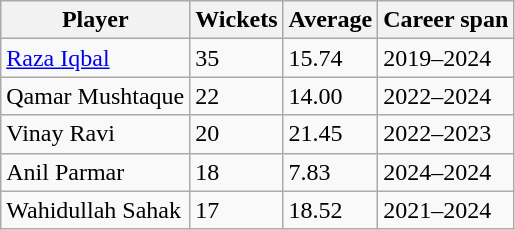<table class="wikitable">
<tr>
<th>Player</th>
<th>Wickets</th>
<th>Average</th>
<th>Career span</th>
</tr>
<tr>
<td><a href='#'>Raza Iqbal</a></td>
<td>35</td>
<td>15.74</td>
<td>2019–2024</td>
</tr>
<tr>
<td>Qamar Mushtaque</td>
<td>22</td>
<td>14.00</td>
<td>2022–2024</td>
</tr>
<tr>
<td>Vinay Ravi</td>
<td>20</td>
<td>21.45</td>
<td>2022–2023</td>
</tr>
<tr>
<td>Anil Parmar</td>
<td>18</td>
<td>7.83</td>
<td>2024–2024</td>
</tr>
<tr>
<td>Wahidullah Sahak</td>
<td>17</td>
<td>18.52</td>
<td>2021–2024</td>
</tr>
</table>
